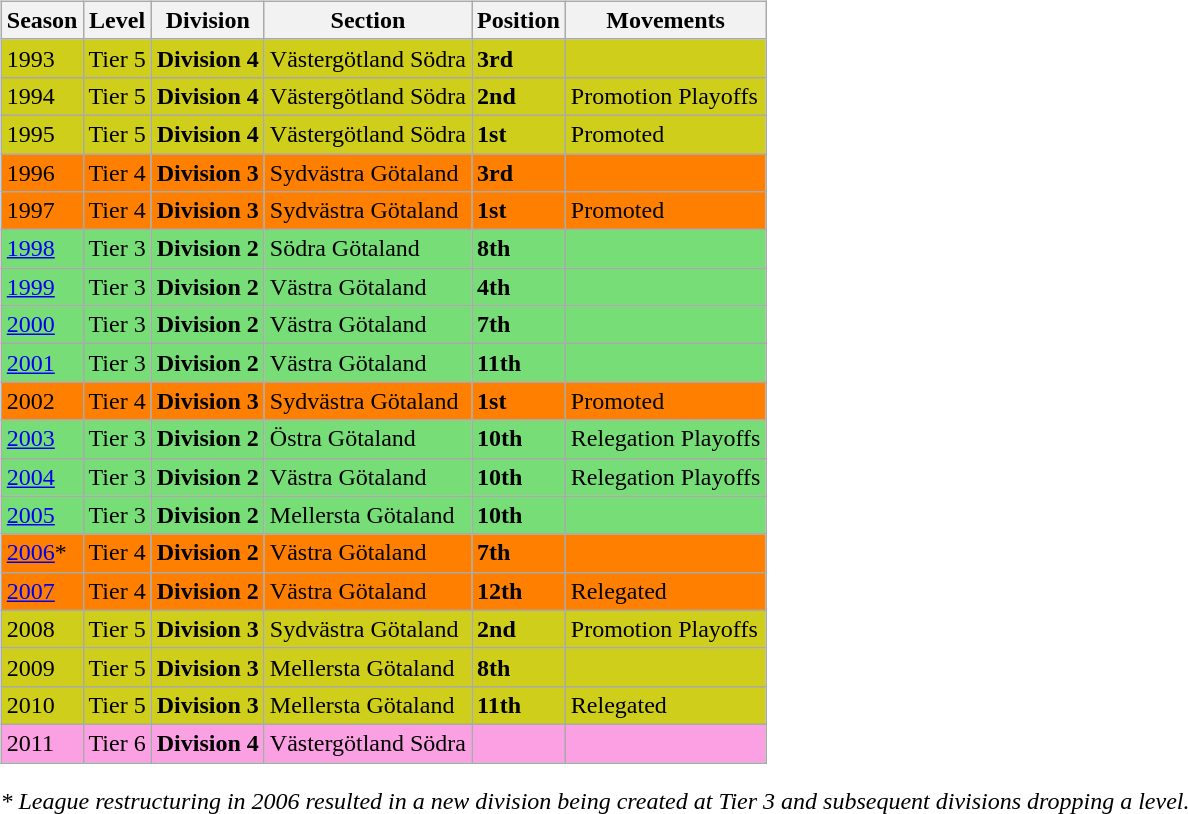<table>
<tr>
<td valign="top" width=0%><br><table class="wikitable">
<tr style="background:#f0f6fa;">
<th><strong>Season</strong></th>
<th><strong>Level</strong></th>
<th><strong>Division</strong></th>
<th><strong>Section</strong></th>
<th><strong>Position</strong></th>
<th><strong>Movements</strong></th>
</tr>
<tr>
<td style="background:#CECE1B;">1993</td>
<td style="background:#CECE1B;">Tier 5</td>
<td style="background:#CECE1B;"><strong>Division 4</strong></td>
<td style="background:#CECE1B;">Västergötland Södra</td>
<td style="background:#CECE1B;"><strong>3rd</strong></td>
<td style="background:#CECE1B;"></td>
</tr>
<tr>
<td style="background:#CECE1B;">1994</td>
<td style="background:#CECE1B;">Tier 5</td>
<td style="background:#CECE1B;"><strong>Division 4</strong></td>
<td style="background:#CECE1B;">Västergötland Södra</td>
<td style="background:#CECE1B;"><strong>2nd</strong></td>
<td style="background:#CECE1B;">Promotion Playoffs</td>
</tr>
<tr>
<td style="background:#CECE1B;">1995</td>
<td style="background:#CECE1B;">Tier 5</td>
<td style="background:#CECE1B;"><strong>Division 4</strong></td>
<td style="background:#CECE1B;">Västergötland Södra</td>
<td style="background:#CECE1B;"><strong>1st</strong></td>
<td style="background:#CECE1B;">Promoted</td>
</tr>
<tr>
<td style="background:#FF7F00;">1996</td>
<td style="background:#FF7F00;">Tier 4</td>
<td style="background:#FF7F00;"><strong>Division 3</strong></td>
<td style="background:#FF7F00;">Sydvästra Götaland</td>
<td style="background:#FF7F00;"><strong>3rd</strong></td>
<td style="background:#FF7F00;"></td>
</tr>
<tr>
<td style="background:#FF7F00;">1997</td>
<td style="background:#FF7F00;">Tier 4</td>
<td style="background:#FF7F00;"><strong>Division 3</strong></td>
<td style="background:#FF7F00;">Sydvästra Götaland</td>
<td style="background:#FF7F00;"><strong>1st</strong></td>
<td style="background:#FF7F00;">Promoted</td>
</tr>
<tr>
<td style="background:#77DD77;"><a href='#'>1998</a></td>
<td style="background:#77DD77;">Tier 3</td>
<td style="background:#77DD77;"><strong>Division 2</strong></td>
<td style="background:#77DD77;">Södra Götaland</td>
<td style="background:#77DD77;"><strong>8th</strong></td>
<td style="background:#77DD77;"></td>
</tr>
<tr>
<td style="background:#77DD77;"><a href='#'>1999</a></td>
<td style="background:#77DD77;">Tier 3</td>
<td style="background:#77DD77;"><strong>Division 2</strong></td>
<td style="background:#77DD77;">Västra Götaland</td>
<td style="background:#77DD77;"><strong>4th</strong></td>
<td style="background:#77DD77;"></td>
</tr>
<tr>
<td style="background:#77DD77;"><a href='#'>2000</a></td>
<td style="background:#77DD77;">Tier 3</td>
<td style="background:#77DD77;"><strong>Division 2</strong></td>
<td style="background:#77DD77;">Västra Götaland</td>
<td style="background:#77DD77;"><strong>7th</strong></td>
<td style="background:#77DD77;"></td>
</tr>
<tr>
<td style="background:#77DD77;"><a href='#'>2001</a></td>
<td style="background:#77DD77;">Tier 3</td>
<td style="background:#77DD77;"><strong>Division 2</strong></td>
<td style="background:#77DD77;">Västra Götaland</td>
<td style="background:#77DD77;"><strong>11th</strong></td>
<td style="background:#77DD77;"></td>
</tr>
<tr>
<td style="background:#FF7F00;">2002</td>
<td style="background:#FF7F00;">Tier 4</td>
<td style="background:#FF7F00;"><strong>Division 3</strong></td>
<td style="background:#FF7F00;">Sydvästra Götaland</td>
<td style="background:#FF7F00;"><strong>1st</strong></td>
<td style="background:#FF7F00;">Promoted</td>
</tr>
<tr>
<td style="background:#77DD77;"><a href='#'>2003</a></td>
<td style="background:#77DD77;">Tier 3</td>
<td style="background:#77DD77;"><strong>Division 2</strong></td>
<td style="background:#77DD77;">Östra Götaland</td>
<td style="background:#77DD77;"><strong>10th</strong></td>
<td style="background:#77DD77;">Relegation Playoffs</td>
</tr>
<tr>
<td style="background:#77DD77;"><a href='#'>2004</a></td>
<td style="background:#77DD77;">Tier 3</td>
<td style="background:#77DD77;"><strong>Division 2</strong></td>
<td style="background:#77DD77;">Västra Götaland</td>
<td style="background:#77DD77;"><strong>10th</strong></td>
<td style="background:#77DD77;">Relegation Playoffs</td>
</tr>
<tr>
<td style="background:#77DD77;"><a href='#'>2005</a></td>
<td style="background:#77DD77;">Tier 3</td>
<td style="background:#77DD77;"><strong>Division 2</strong></td>
<td style="background:#77DD77;">Mellersta Götaland</td>
<td style="background:#77DD77;"><strong>10th</strong></td>
<td style="background:#77DD77;"></td>
</tr>
<tr>
<td style="background:#FF7F00;"><a href='#'>2006</a>*</td>
<td style="background:#FF7F00;">Tier 4</td>
<td style="background:#FF7F00;"><strong>Division 2</strong></td>
<td style="background:#FF7F00;">Västra Götaland</td>
<td style="background:#FF7F00;"><strong>7th</strong></td>
<td style="background:#FF7F00;"></td>
</tr>
<tr>
<td style="background:#FF7F00;"><a href='#'>2007</a></td>
<td style="background:#FF7F00;">Tier 4</td>
<td style="background:#FF7F00;"><strong>Division 2</strong></td>
<td style="background:#FF7F00;">Västra Götaland</td>
<td style="background:#FF7F00;"><strong>12th</strong></td>
<td style="background:#FF7F00;">Relegated</td>
</tr>
<tr>
<td style="background:#CECE1B;">2008</td>
<td style="background:#CECE1B;">Tier 5</td>
<td style="background:#CECE1B;"><strong>Division 3</strong></td>
<td style="background:#CECE1B;">Sydvästra Götaland</td>
<td style="background:#CECE1B;"><strong>2nd</strong></td>
<td style="background:#CECE1B;">Promotion Playoffs</td>
</tr>
<tr>
<td style="background:#CECE1B;">2009</td>
<td style="background:#CECE1B;">Tier 5</td>
<td style="background:#CECE1B;"><strong>Division 3</strong></td>
<td style="background:#CECE1B;">Mellersta Götaland</td>
<td style="background:#CECE1B;"><strong>8th</strong></td>
<td style="background:#CECE1B;"></td>
</tr>
<tr>
<td style="background:#CECE1B;">2010</td>
<td style="background:#CECE1B;">Tier 5</td>
<td style="background:#CECE1B;"><strong>Division 3</strong></td>
<td style="background:#CECE1B;">Mellersta Götaland</td>
<td style="background:#CECE1B;"><strong>11th</strong></td>
<td style="background:#CECE1B;">Relegated</td>
</tr>
<tr>
<td style="background:#FBA0E3;">2011</td>
<td style="background:#FBA0E3;">Tier 6</td>
<td style="background:#FBA0E3;"><strong>Division 4</strong></td>
<td style="background:#FBA0E3;">Västergötland Södra</td>
<td style="background:#FBA0E3;"></td>
<td style="background:#FBA0E3;"></td>
</tr>
</table>
<em>* League restructuring in 2006 resulted in a new division being created at Tier 3 and subsequent divisions dropping a level.</em> 

</td>
</tr>
</table>
